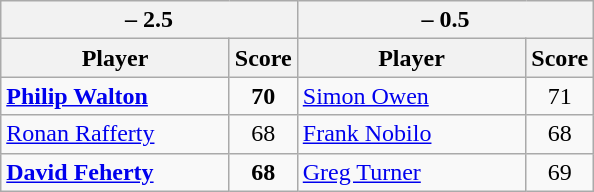<table class=wikitable>
<tr>
<th colspan=2> – 2.5</th>
<th colspan=2> – 0.5</th>
</tr>
<tr>
<th width=145>Player</th>
<th>Score</th>
<th width=145>Player</th>
<th>Score</th>
</tr>
<tr>
<td><strong><a href='#'>Philip Walton</a></strong></td>
<td align=center><strong>70</strong></td>
<td><a href='#'>Simon Owen</a></td>
<td align=center>71</td>
</tr>
<tr>
<td><a href='#'>Ronan Rafferty</a></td>
<td align=center>68</td>
<td><a href='#'>Frank Nobilo</a></td>
<td align=center>68</td>
</tr>
<tr>
<td><strong><a href='#'>David Feherty</a></strong></td>
<td align=center><strong>68</strong></td>
<td><a href='#'>Greg Turner</a></td>
<td align=center>69</td>
</tr>
</table>
